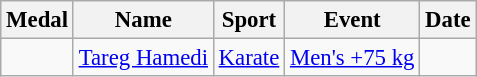<table class="wikitable sortable" style="font-size: 95%;">
<tr>
<th>Medal</th>
<th>Name</th>
<th>Sport</th>
<th>Event</th>
<th>Date</th>
</tr>
<tr>
<td></td>
<td><a href='#'>Tareg Hamedi</a></td>
<td><a href='#'>Karate</a></td>
<td><a href='#'>Men's +75 kg</a></td>
<td></td>
</tr>
</table>
